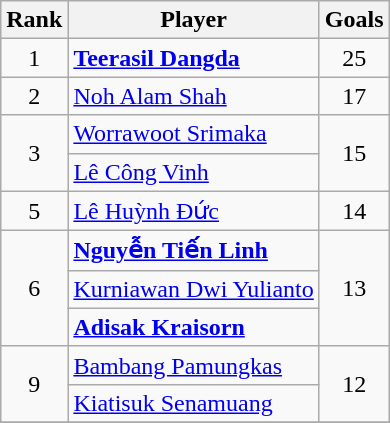<table class="wikitable">
<tr>
<th>Rank</th>
<th>Player</th>
<th>Goals</th>
</tr>
<tr>
<td align=center>1</td>
<td> <strong><a href='#'>Teerasil Dangda</a></strong></td>
<td align=center>25</td>
</tr>
<tr>
<td align=center>2</td>
<td> <a href='#'>Noh Alam Shah</a></td>
<td align=center>17</td>
</tr>
<tr>
<td rowspan=2 align=center>3</td>
<td> <a href='#'>Worrawoot Srimaka</a></td>
<td rowspan=2 align=center>15</td>
</tr>
<tr>
<td> <a href='#'>Lê Công Vinh</a></td>
</tr>
<tr>
<td align=center>5</td>
<td> <a href='#'>Lê Huỳnh Đức</a></td>
<td align=center>14</td>
</tr>
<tr>
<td rowspan=3 align=center>6</td>
<td> <strong><a href='#'>Nguyễn Tiến Linh</a></strong></td>
<td rowspan=3 align=center>13</td>
</tr>
<tr>
<td> <a href='#'>Kurniawan Dwi Yulianto</a></td>
</tr>
<tr>
<td> <strong><a href='#'>Adisak Kraisorn</a></strong></td>
</tr>
<tr>
<td rowspan=2 align=center>9</td>
<td> <a href='#'>Bambang Pamungkas</a></td>
<td rowspan=2 align=center>12</td>
</tr>
<tr>
<td> <a href='#'>Kiatisuk Senamuang</a></td>
</tr>
<tr>
</tr>
</table>
